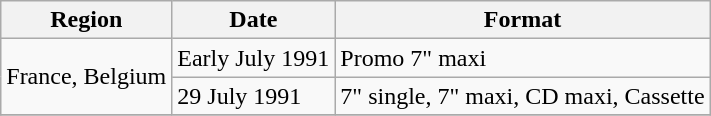<table class="wikitable" border="1">
<tr>
<th>Region</th>
<th>Date</th>
<th>Format</th>
</tr>
<tr>
<td rowspan=2>France, Belgium</td>
<td>Early July 1991</td>
<td>Promo 7" maxi</td>
</tr>
<tr>
<td>29 July 1991</td>
<td align=center>7" single, 7" maxi, CD maxi, Cassette</td>
</tr>
<tr>
</tr>
</table>
